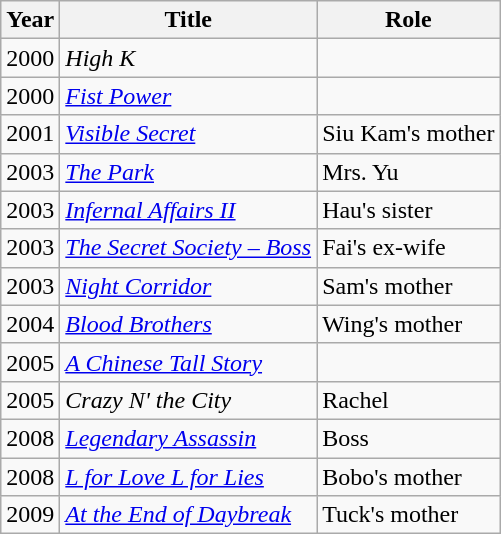<table class="wikitable sortable">
<tr>
<th>Year</th>
<th>Title</th>
<th>Role</th>
</tr>
<tr>
<td>2000</td>
<td><em>High K</em></td>
<td></td>
</tr>
<tr>
<td>2000</td>
<td><em><a href='#'>Fist Power</a></em></td>
<td></td>
</tr>
<tr>
<td>2001</td>
<td><em><a href='#'>Visible Secret</a></em></td>
<td>Siu Kam's mother</td>
</tr>
<tr>
<td>2003</td>
<td><em><a href='#'>The Park</a></em></td>
<td>Mrs. Yu</td>
</tr>
<tr>
<td>2003</td>
<td><em><a href='#'>Infernal Affairs II</a></em></td>
<td>Hau's sister</td>
</tr>
<tr>
<td>2003</td>
<td><em><a href='#'>The Secret Society – Boss</a></em></td>
<td>Fai's ex-wife</td>
</tr>
<tr>
<td>2003</td>
<td><em><a href='#'>Night Corridor</a></em></td>
<td>Sam's mother</td>
</tr>
<tr>
<td>2004</td>
<td><em><a href='#'>Blood Brothers</a></em></td>
<td>Wing's mother</td>
</tr>
<tr>
<td>2005</td>
<td><em><a href='#'>A Chinese Tall Story</a></em></td>
<td></td>
</tr>
<tr>
<td>2005</td>
<td><em>Crazy N' the City</em></td>
<td>Rachel</td>
</tr>
<tr>
<td>2008</td>
<td><em><a href='#'>Legendary Assassin</a></em></td>
<td>Boss</td>
</tr>
<tr>
<td>2008</td>
<td><em><a href='#'>L for Love L for Lies</a></em></td>
<td>Bobo's mother</td>
</tr>
<tr>
<td>2009</td>
<td><em><a href='#'>At the End of Daybreak</a></em></td>
<td>Tuck's mother</td>
</tr>
</table>
